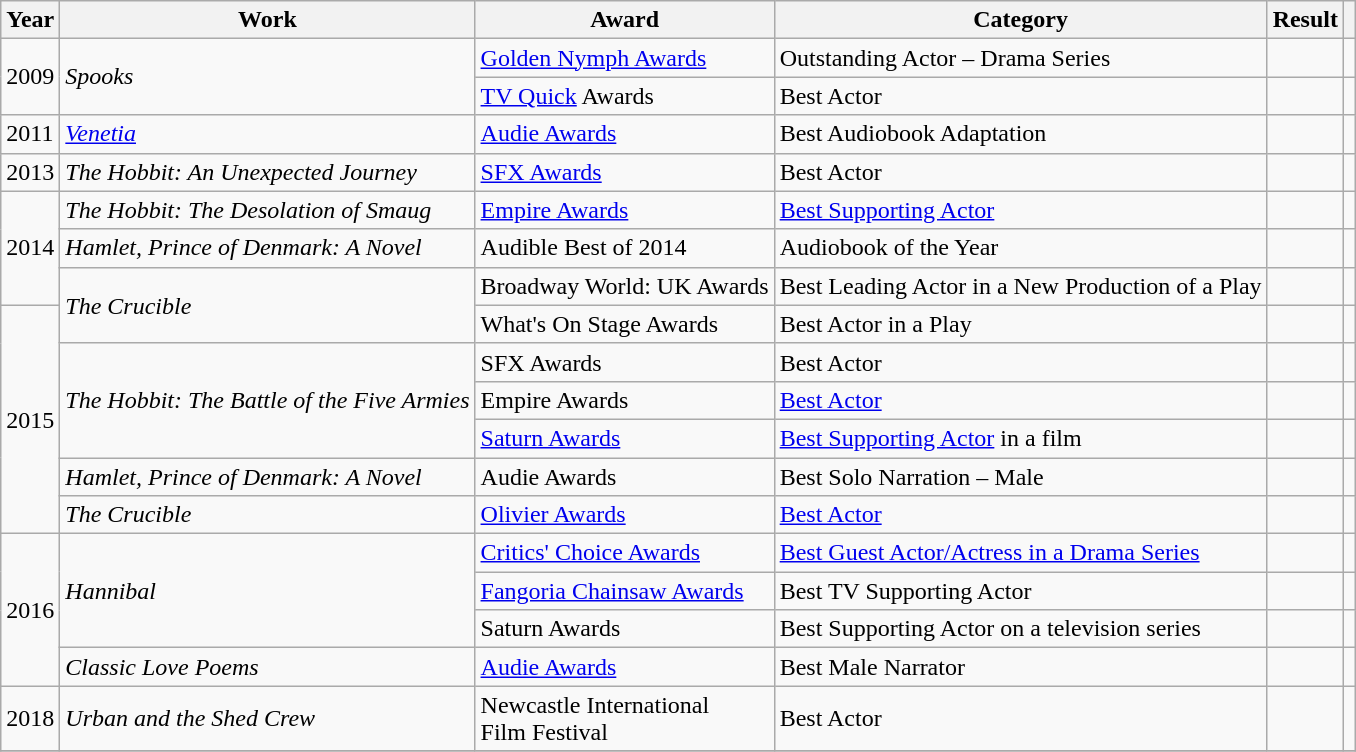<table class="wikitable sortable">
<tr>
<th>Year</th>
<th>Work</th>
<th>Award</th>
<th>Category</th>
<th>Result</th>
<th scope="col" class="unsortable"></th>
</tr>
<tr>
<td rowspan="2">2009</td>
<td rowspan="2"><em>Spooks</em></td>
<td><a href='#'>Golden Nymph Awards</a></td>
<td>Outstanding Actor – Drama Series</td>
<td></td>
<td style="text-align: center;"></td>
</tr>
<tr>
<td><a href='#'>TV Quick</a> Awards</td>
<td>Best Actor</td>
<td></td>
<td style="text-align: center;"></td>
</tr>
<tr>
<td>2011</td>
<td><em><a href='#'>Venetia</a></em></td>
<td><a href='#'>Audie Awards</a></td>
<td>Best Audiobook Adaptation</td>
<td></td>
<td style="text-align: center;"></td>
</tr>
<tr>
<td>2013</td>
<td><em>The Hobbit: An Unexpected Journey</em></td>
<td><a href='#'>SFX Awards</a></td>
<td>Best Actor</td>
<td></td>
<td style="text-align: center;"></td>
</tr>
<tr>
<td rowspan="3">2014</td>
<td><em>The Hobbit: The Desolation of Smaug</em></td>
<td><a href='#'>Empire Awards</a></td>
<td><a href='#'>Best Supporting Actor</a></td>
<td></td>
<td style="text-align: center;"></td>
</tr>
<tr>
<td><em>Hamlet, Prince of Denmark: A Novel</em></td>
<td>Audible Best of 2014</td>
<td>Audiobook of the Year</td>
<td></td>
<td style="text-align: center;"></td>
</tr>
<tr>
<td rowspan="2"><em>The Crucible</em></td>
<td>Broadway World: UK Awards</td>
<td>Best Leading Actor in a New Production of a Play</td>
<td></td>
<td style="text-align: center;"></td>
</tr>
<tr>
<td rowspan="6">2015</td>
<td>What's On Stage Awards</td>
<td>Best Actor in a Play</td>
<td></td>
<td style="text-align: center;"></td>
</tr>
<tr>
<td rowspan="3"><em>The Hobbit: The Battle of the Five Armies</em></td>
<td>SFX Awards</td>
<td>Best Actor</td>
<td></td>
<td style="text-align: center;"></td>
</tr>
<tr>
<td>Empire Awards</td>
<td><a href='#'>Best Actor</a></td>
<td></td>
<td style="text-align: center;"></td>
</tr>
<tr>
<td><a href='#'>Saturn Awards</a></td>
<td><a href='#'>Best Supporting Actor</a> in a film</td>
<td></td>
<td style="text-align: center;"></td>
</tr>
<tr>
<td><em>Hamlet, Prince of Denmark: A Novel</em></td>
<td>Audie Awards</td>
<td>Best Solo Narration – Male</td>
<td></td>
<td style="text-align: center;"></td>
</tr>
<tr>
<td><em>The Crucible</em></td>
<td><a href='#'>Olivier Awards</a></td>
<td><a href='#'>Best Actor</a></td>
<td></td>
<td style="text-align: center;"></td>
</tr>
<tr>
<td rowspan="4">2016</td>
<td rowspan="3"><em>Hannibal</em></td>
<td><a href='#'>Critics' Choice Awards</a></td>
<td><a href='#'>Best Guest Actor/Actress in a Drama Series</a></td>
<td></td>
<td style="text-align: center;"></td>
</tr>
<tr>
<td><a href='#'>Fangoria Chainsaw Awards</a></td>
<td>Best TV Supporting Actor</td>
<td></td>
<td style="text-align: center;"></td>
</tr>
<tr>
<td>Saturn Awards</td>
<td>Best Supporting Actor on a television series</td>
<td></td>
<td style="text-align: center;"></td>
</tr>
<tr>
<td><em>Classic Love Poems</em></td>
<td><a href='#'>Audie Awards</a></td>
<td>Best Male Narrator</td>
<td></td>
<td style="text-align: center;"></td>
</tr>
<tr>
<td>2018</td>
<td><em>Urban and the Shed Crew</em></td>
<td>Newcastle International<br>Film Festival</td>
<td Best Actor>Best Actor</td>
<td></td>
<td></td>
</tr>
<tr>
</tr>
</table>
